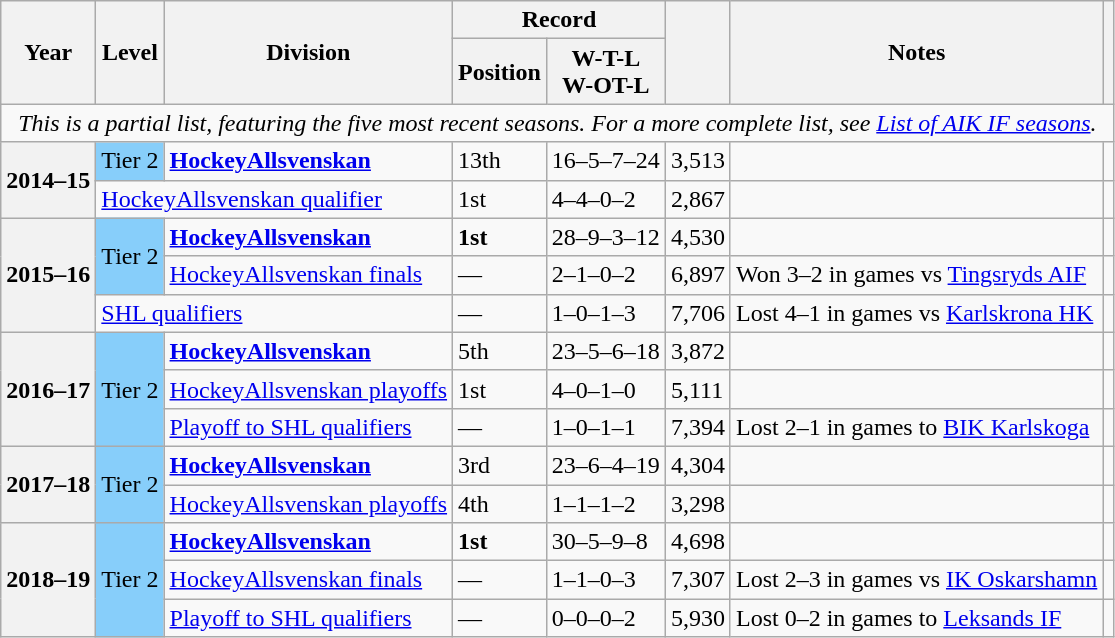<table class="wikitable">
<tr>
<th rowspan="2">Year</th>
<th rowspan="2">Level</th>
<th rowspan="2">Division</th>
<th colspan="2">Record</th>
<th rowspan=2></th>
<th rowspan="2">Notes</th>
<th rowspan=2></th>
</tr>
<tr>
<th>Position</th>
<th>W-T-L<br>W-OT-L</th>
</tr>
<tr>
<td align="center" colspan=8><em>This is a partial list, featuring the five most recent seasons. For a more complete list, see <a href='#'>List of AIK IF seasons</a>.</em></td>
</tr>
<tr>
<th rowspan=2>2014–15</th>
<td style="background:#87CEFA;">Tier 2</td>
<td><strong><a href='#'>HockeyAllsvenskan</a></strong></td>
<td>13th</td>
<td>16–5–7–24</td>
<td>3,513</td>
<td></td>
<td></td>
</tr>
<tr>
<td colspan=2><a href='#'>HockeyAllsvenskan qualifier</a></td>
<td>1st</td>
<td>4–4–0–2</td>
<td>2,867</td>
<td></td>
<td></td>
</tr>
<tr>
<th rowspan=3>2015–16</th>
<td rowspan=2 style="background:#87CEFA;">Tier 2</td>
<td><strong><a href='#'>HockeyAllsvenskan</a></strong></td>
<td><strong>1st</strong></td>
<td>28–9–3–12</td>
<td>4,530</td>
<td></td>
<td></td>
</tr>
<tr>
<td><a href='#'>HockeyAllsvenskan finals</a></td>
<td>—</td>
<td>2–1–0–2</td>
<td>6,897</td>
<td>Won 3–2 in games vs <a href='#'>Tingsryds AIF</a></td>
<td></td>
</tr>
<tr>
<td colspan=2><a href='#'>SHL qualifiers</a></td>
<td>—</td>
<td>1–0–1–3</td>
<td>7,706</td>
<td>Lost 4–1 in games vs <a href='#'>Karlskrona HK</a></td>
<td></td>
</tr>
<tr>
<th rowspan=3>2016–17</th>
<td rowspan=3 style="background:#87CEFA;">Tier 2</td>
<td><strong><a href='#'>HockeyAllsvenskan</a></strong></td>
<td>5th</td>
<td>23–5–6–18</td>
<td>3,872</td>
<td></td>
<td></td>
</tr>
<tr>
<td><a href='#'>HockeyAllsvenskan playoffs</a></td>
<td>1st</td>
<td>4–0–1–0</td>
<td>5,111</td>
<td></td>
<td></td>
</tr>
<tr>
<td><a href='#'>Playoff to SHL qualifiers</a></td>
<td>—</td>
<td>1–0–1–1</td>
<td>7,394</td>
<td>Lost 2–1 in games to <a href='#'>BIK Karlskoga</a></td>
<td></td>
</tr>
<tr>
<th rowspan=2>2017–18</th>
<td rowspan=2 style="background:#87CEFA;">Tier 2</td>
<td><strong><a href='#'>HockeyAllsvenskan</a></strong></td>
<td>3rd</td>
<td>23–6–4–19</td>
<td>4,304</td>
<td></td>
<td></td>
</tr>
<tr>
<td><a href='#'>HockeyAllsvenskan playoffs</a></td>
<td>4th</td>
<td>1–1–1–2</td>
<td>3,298</td>
<td></td>
<td></td>
</tr>
<tr>
<th rowspan=3>2018–19</th>
<td rowspan=3 style="background:#87CEFA;">Tier 2</td>
<td><strong><a href='#'>HockeyAllsvenskan</a></strong></td>
<td><strong>1st</strong></td>
<td>30–5–9–8</td>
<td>4,698</td>
<td></td>
<td></td>
</tr>
<tr>
<td><a href='#'>HockeyAllsvenskan finals</a></td>
<td>—</td>
<td>1–1–0–3</td>
<td>7,307</td>
<td>Lost 2–3 in games vs <a href='#'>IK Oskarshamn</a></td>
<td></td>
</tr>
<tr>
<td><a href='#'>Playoff to SHL qualifiers</a></td>
<td>—</td>
<td>0–0–0–2</td>
<td>5,930</td>
<td>Lost 0–2 in games to <a href='#'>Leksands IF</a></td>
<td></td>
</tr>
</table>
